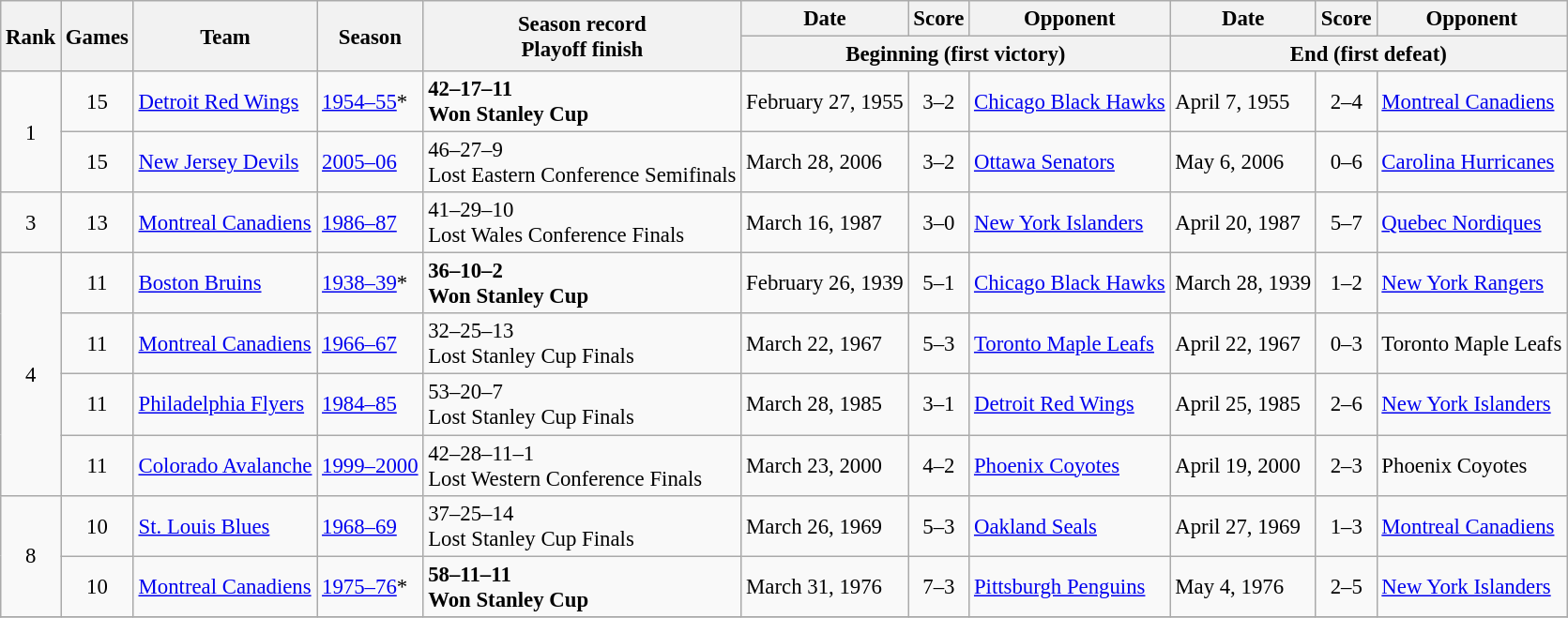<table class="wikitable sortable" style="font-size:95%">
<tr>
<th rowspan="2">Rank</th>
<th rowspan="2">Games</th>
<th rowspan="2">Team</th>
<th rowspan="2">Season</th>
<th rowspan="2">Season record<br>Playoff finish</th>
<th>Date</th>
<th class="unsortable">Score</th>
<th>Opponent</th>
<th>Date</th>
<th class="unsortable">Score</th>
<th>Opponent</th>
</tr>
<tr class="unsortable">
<th colspan="3">Beginning (first victory)</th>
<th colspan="3">End (first defeat)</th>
</tr>
<tr>
<td rowspan="2" align="center">1 </td>
<td align="center">15</td>
<td><a href='#'>Detroit Red Wings</a></td>
<td><a href='#'>1954–55</a>*</td>
<td><strong>42–17–11</strong><br><strong>Won Stanley Cup</strong></td>
<td>February 27, 1955</td>
<td align="center">3–2</td>
<td><a href='#'>Chicago Black Hawks</a></td>
<td>April 7, 1955</td>
<td align="center">2–4</td>
<td><a href='#'>Montreal Canadiens</a></td>
</tr>
<tr>
<td align="center">15</td>
<td><a href='#'>New Jersey Devils</a></td>
<td><a href='#'>2005–06</a></td>
<td>46–27–9<br>Lost Eastern Conference Semifinals</td>
<td>March 28, 2006</td>
<td align="center">3–2 </td>
<td><a href='#'>Ottawa Senators</a></td>
<td>May 6, 2006</td>
<td align="center">0–6</td>
<td><a href='#'>Carolina Hurricanes</a></td>
</tr>
<tr>
<td align="center">3</td>
<td align="center">13</td>
<td><a href='#'>Montreal Canadiens</a></td>
<td><a href='#'>1986–87</a></td>
<td>41–29–10<br>Lost Wales Conference Finals</td>
<td>March 16, 1987</td>
<td align="center">3–0</td>
<td><a href='#'>New York Islanders</a></td>
<td>April 20, 1987</td>
<td align="center">5–7</td>
<td><a href='#'>Quebec Nordiques</a></td>
</tr>
<tr>
<td rowspan="4" align="center">4 </td>
<td align="center">11</td>
<td><a href='#'>Boston Bruins</a></td>
<td><a href='#'>1938–39</a>*</td>
<td><strong>36–10–2</strong><br><strong>Won Stanley Cup</strong></td>
<td>February 26, 1939</td>
<td align="center">5–1</td>
<td><a href='#'>Chicago Black Hawks</a></td>
<td>March 28, 1939</td>
<td align="center">1–2</td>
<td><a href='#'>New York Rangers</a></td>
</tr>
<tr>
<td align="center">11</td>
<td><a href='#'>Montreal Canadiens</a></td>
<td><a href='#'>1966–67</a></td>
<td>32–25–13<br>Lost Stanley Cup Finals</td>
<td>March 22, 1967</td>
<td align="center">5–3</td>
<td><a href='#'>Toronto Maple Leafs</a></td>
<td>April 22, 1967</td>
<td align="center">0–3</td>
<td>Toronto Maple Leafs</td>
</tr>
<tr>
<td align="center">11</td>
<td><a href='#'>Philadelphia Flyers</a></td>
<td><a href='#'>1984–85</a></td>
<td>53–20–7<br>Lost Stanley Cup Finals</td>
<td>March 28, 1985</td>
<td align="center">3–1</td>
<td><a href='#'>Detroit Red Wings</a></td>
<td>April 25, 1985</td>
<td align="center">2–6</td>
<td><a href='#'>New York Islanders</a></td>
</tr>
<tr>
<td align="center">11</td>
<td><a href='#'>Colorado Avalanche</a></td>
<td><a href='#'>1999–2000</a></td>
<td>42–28–11–1<br>Lost Western Conference Finals</td>
<td>March 23, 2000</td>
<td align="center">4–2</td>
<td><a href='#'>Phoenix Coyotes</a></td>
<td>April 19, 2000</td>
<td align="center">2–3</td>
<td>Phoenix Coyotes</td>
</tr>
<tr>
<td rowspan="2" align="center">8 </td>
<td align="center">10</td>
<td><a href='#'>St. Louis Blues</a></td>
<td><a href='#'>1968–69</a></td>
<td>37–25–14<br>Lost Stanley Cup Finals</td>
<td>March 26, 1969</td>
<td align="center">5–3</td>
<td><a href='#'>Oakland Seals</a></td>
<td>April 27, 1969</td>
<td align="center">1–3</td>
<td><a href='#'>Montreal Canadiens</a></td>
</tr>
<tr>
<td align="center">10</td>
<td><a href='#'>Montreal Canadiens</a></td>
<td><a href='#'>1975–76</a>*</td>
<td><strong>58–11–11</strong><br><strong>Won Stanley Cup</strong></td>
<td>March 31, 1976</td>
<td align="center">7–3</td>
<td><a href='#'>Pittsburgh Penguins</a></td>
<td>May 4, 1976</td>
<td align="center">2–5</td>
<td><a href='#'>New York Islanders</a></td>
</tr>
<tr>
</tr>
</table>
